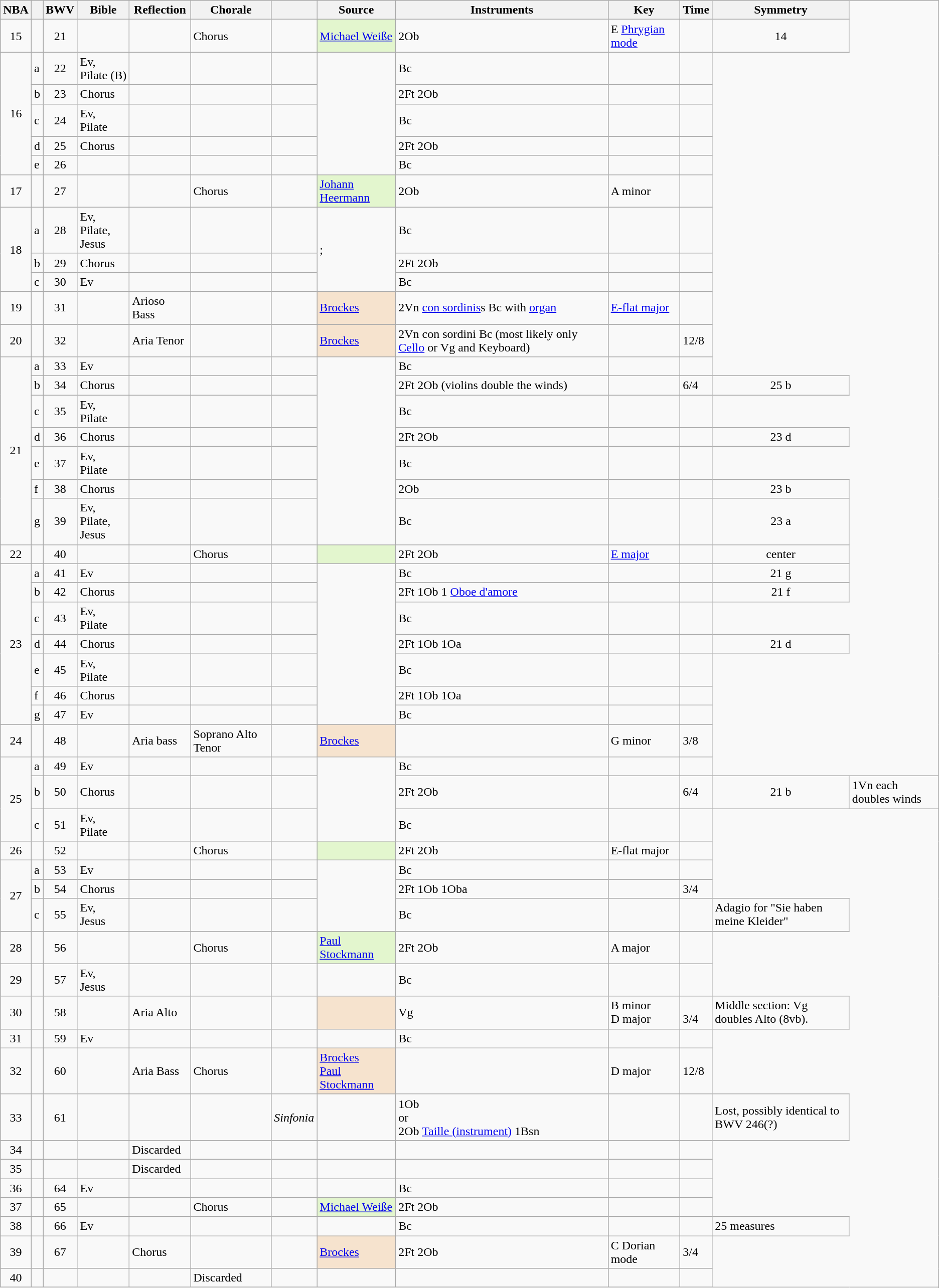<table class="wikitable">
<tr>
<th scope="col">NBA</th>
<th scope="col"></th>
<th scope="col">BWV</th>
<th scope="col">Bible</th>
<th scope="col">Reflection</th>
<th scope="col">Chorale</th>
<th scope="col"></th>
<th scope="col">Source</th>
<th scope="col">Instruments</th>
<th scope="col">Key</th>
<th scope="col">Time</th>
<th scope="col">Symmetry</th>
</tr>
<tr id="15">
<td style="text-align:center">15</td>
<td></td>
<td style="text-align:center">21</td>
<td></td>
<td></td>
<td>Chorus</td>
<td><em></em></td>
<td style="background: #E3F6CE;"><a href='#'>Michael Weiße</a></td>
<td>2Ob </td>
<td>E <a href='#'>Phrygian mode</a></td>
<td></td>
<td style="text-align:center">14</td>
</tr>
<tr id="16">
<td rowspan="5" style="text-align:center">16</td>
<td>a</td>
<td style="text-align:center">22</td>
<td nowrap>Ev,<br> Pilate (B)</td>
<td></td>
<td></td>
<td><em></em></td>
<td rowspan="5"></td>
<td>Bc</td>
<td></td>
<td></td>
</tr>
<tr>
<td>b</td>
<td style="text-align:center">23</td>
<td>Chorus</td>
<td></td>
<td></td>
<td><em></em></td>
<td>2Ft 2Ob </td>
<td></td>
<td></td>
</tr>
<tr>
<td>c</td>
<td style="text-align:center">24</td>
<td nowrap>Ev,<br> Pilate</td>
<td></td>
<td></td>
<td><em></em></td>
<td>Bc</td>
<td></td>
<td></td>
</tr>
<tr>
<td>d</td>
<td style="text-align:center">25</td>
<td>Chorus</td>
<td></td>
<td></td>
<td><em></em></td>
<td>2Ft 2Ob </td>
<td></td>
<td></td>
</tr>
<tr>
<td>e</td>
<td style="text-align:center">26</td>
<td></td>
<td></td>
<td></td>
<td><em></em></td>
<td>Bc</td>
<td></td>
<td></td>
</tr>
<tr id="17">
<td style="text-align:center">17</td>
<td></td>
<td style="text-align:center">27</td>
<td></td>
<td></td>
<td>Chorus</td>
<td><em></em></td>
<td style="background: #E3F6CE;"><a href='#'>Johann Heermann</a></td>
<td>2Ob </td>
<td>A minor</td>
<td></td>
</tr>
<tr id="18">
<td rowspan="3" style="text-align:center">18</td>
<td>a</td>
<td style="text-align:center">28</td>
<td>Ev,<br> Pilate,<br> Jesus</td>
<td></td>
<td></td>
<td><em></em></td>
<td rowspan="3">; </td>
<td>Bc</td>
<td></td>
<td></td>
</tr>
<tr>
<td>b</td>
<td style="text-align:center">29</td>
<td>Chorus</td>
<td></td>
<td></td>
<td><em></em></td>
<td>2Ft 2Ob </td>
<td></td>
<td></td>
</tr>
<tr>
<td>c</td>
<td style="text-align:center">30</td>
<td>Ev</td>
<td></td>
<td></td>
<td><em></em></td>
<td>Bc</td>
<td></td>
<td></td>
</tr>
<tr id="19">
<td style="text-align:center">19</td>
<td></td>
<td style="text-align:center">31</td>
<td></td>
<td>Arioso Bass</td>
<td></td>
<td><em></em></td>
<td style="background: #F6E3CE;"><a href='#'>Brockes</a><br></td>
<td>2Vn <a href='#'>con sordinis</a>s Bc with <a href='#'>organ</a></td>
<td><a href='#'>E-flat major</a></td>
<td></td>
</tr>
<tr id="20">
<td style="text-align:center">20</td>
<td></td>
<td style="text-align:center">32</td>
<td></td>
<td>Aria Tenor</td>
<td></td>
<td><em></em></td>
<td style="background: #F6E3CE;"><a href='#'>Brockes</a></td>
<td>2Vn con sordini Bc (most likely only <a href='#'>Cello</a> or Vg and Keyboard)</td>
<td></td>
<td>12/8</td>
</tr>
<tr id="21">
<td rowspan="7" style="text-align:center">21</td>
<td>a</td>
<td style="text-align:center">33</td>
<td>Ev</td>
<td></td>
<td></td>
<td><em></em></td>
<td rowspan="7"></td>
<td>Bc</td>
<td></td>
<td></td>
</tr>
<tr>
<td>b</td>
<td style="text-align:center">34</td>
<td>Chorus</td>
<td></td>
<td></td>
<td><em></em></td>
<td>2Ft 2Ob  (violins double the winds)</td>
<td></td>
<td>6/4</td>
<td style="text-align:center">25 b</td>
</tr>
<tr>
<td>c</td>
<td style="text-align:center">35</td>
<td>Ev,<br> Pilate</td>
<td></td>
<td></td>
<td><em></em></td>
<td>Bc</td>
<td></td>
<td></td>
</tr>
<tr>
<td>d</td>
<td style="text-align:center">36</td>
<td>Chorus</td>
<td></td>
<td></td>
<td><em></em></td>
<td>2Ft 2Ob </td>
<td></td>
<td></td>
<td style="text-align:center">23 d</td>
</tr>
<tr>
<td>e</td>
<td style="text-align:center">37</td>
<td>Ev,<br> Pilate</td>
<td></td>
<td></td>
<td><em></em></td>
<td>Bc</td>
<td></td>
<td></td>
</tr>
<tr>
<td>f</td>
<td style="text-align:center">38</td>
<td>Chorus</td>
<td></td>
<td></td>
<td><em></em></td>
<td>2Ob </td>
<td></td>
<td></td>
<td style="text-align:center">23 b</td>
</tr>
<tr>
<td>g</td>
<td style="text-align:center">39</td>
<td>Ev,<br> Pilate,<br> Jesus</td>
<td></td>
<td></td>
<td><em></em></td>
<td>Bc</td>
<td></td>
<td></td>
<td style="text-align:center">23 a</td>
</tr>
<tr id="22">
<td style="text-align:center">22</td>
<td></td>
<td style="text-align:center">40</td>
<td></td>
<td></td>
<td>Chorus</td>
<td><em></em></td>
<td style="background: #E3F6CE;"></td>
<td>2Ft 2Ob </td>
<td><a href='#'>E major</a></td>
<td></td>
<td style="text-align:center">center</td>
</tr>
<tr id="23">
<td rowspan="7" style="text-align:center">23</td>
<td>a</td>
<td style="text-align:center">41</td>
<td>Ev</td>
<td></td>
<td></td>
<td><em></em></td>
<td rowspan="7"></td>
<td>Bc</td>
<td></td>
<td></td>
<td style="text-align:center">21 g</td>
</tr>
<tr>
<td>b</td>
<td style="text-align:center">42</td>
<td>Chorus</td>
<td></td>
<td></td>
<td><em></em></td>
<td>2Ft 1Ob 1 <a href='#'>Oboe d'amore</a> </td>
<td></td>
<td></td>
<td style="text-align:center">21 f</td>
</tr>
<tr>
<td>c</td>
<td style="text-align:center">43</td>
<td>Ev,<br> Pilate</td>
<td></td>
<td></td>
<td><em></em></td>
<td>Bc</td>
<td></td>
<td></td>
</tr>
<tr>
<td>d</td>
<td style="text-align:center">44</td>
<td>Chorus</td>
<td></td>
<td></td>
<td><em></em></td>
<td>2Ft 1Ob 1Oa </td>
<td></td>
<td></td>
<td style="text-align:center">21 d</td>
</tr>
<tr>
<td>e</td>
<td style="text-align:center">45</td>
<td>Ev,<br> Pilate</td>
<td></td>
<td></td>
<td><em></em></td>
<td>Bc</td>
<td></td>
<td></td>
</tr>
<tr>
<td>f</td>
<td style="text-align:center">46</td>
<td>Chorus</td>
<td></td>
<td></td>
<td><em></em></td>
<td>2Ft 1Ob 1Oa </td>
<td></td>
<td></td>
</tr>
<tr>
<td>g</td>
<td style="text-align:center">47</td>
<td>Ev</td>
<td></td>
<td></td>
<td><em></em></td>
<td>Bc</td>
<td></td>
<td></td>
</tr>
<tr id="24">
<td style="text-align:center">24</td>
<td></td>
<td style="text-align:center">48</td>
<td></td>
<td>Aria bass</td>
<td>Soprano Alto Tenor</td>
<td><em></em></td>
<td style="background: #F6E3CE;"><a href='#'>Brockes</a></td>
<td></td>
<td>G minor</td>
<td>3/8</td>
</tr>
<tr id="25">
<td rowspan="3" style="text-align:center">25</td>
<td>a</td>
<td style="text-align:center">49</td>
<td>Ev</td>
<td></td>
<td></td>
<td><em></em></td>
<td rowspan="3"></td>
<td>Bc</td>
<td></td>
<td></td>
</tr>
<tr>
<td>b</td>
<td style="text-align:center">50</td>
<td>Chorus</td>
<td></td>
<td></td>
<td><em></em></td>
<td>2Ft 2Ob </td>
<td></td>
<td>6/4</td>
<td style="text-align:center">21 b</td>
<td>1Vn each doubles winds</td>
</tr>
<tr>
<td>c</td>
<td style="text-align:center">51</td>
<td>Ev,<br> Pilate</td>
<td></td>
<td></td>
<td><em></em></td>
<td>Bc</td>
<td></td>
<td></td>
</tr>
<tr id="26">
<td style="text-align:center">26</td>
<td></td>
<td style="text-align:center">52</td>
<td></td>
<td></td>
<td>Chorus</td>
<td><em></em></td>
<td style="background: #E3F6CE;"></td>
<td>2Ft 2Ob </td>
<td>E-flat major</td>
<td></td>
</tr>
<tr id="27">
<td rowspan="3" style="text-align:center">27</td>
<td>a</td>
<td style="text-align:center">53</td>
<td>Ev</td>
<td></td>
<td></td>
<td><em></em></td>
<td rowspan="3"></td>
<td>Bc</td>
<td></td>
<td></td>
</tr>
<tr>
<td>b</td>
<td style="text-align:center">54</td>
<td>Chorus</td>
<td></td>
<td></td>
<td><em></em></td>
<td>2Ft 1Ob 1Oba </td>
<td></td>
<td>3/4</td>
</tr>
<tr>
<td>c</td>
<td style="text-align:center">55</td>
<td>Ev,<br> Jesus</td>
<td></td>
<td></td>
<td><em></em></td>
<td>Bc</td>
<td></td>
<td></td>
<td>Adagio for "Sie haben meine Kleider"</td>
</tr>
<tr id="28">
<td style="text-align:center">28</td>
<td></td>
<td style="text-align:center">56</td>
<td></td>
<td></td>
<td>Chorus</td>
<td><em></em></td>
<td style="background: #E3F6CE;"><a href='#'>Paul Stockmann</a></td>
<td>2Ft 2Ob </td>
<td>A major</td>
<td></td>
</tr>
<tr id="29">
<td style="text-align:center">29</td>
<td></td>
<td style="text-align:center">57</td>
<td>Ev,<br> Jesus</td>
<td></td>
<td></td>
<td><em></em></td>
<td></td>
<td>Bc</td>
<td></td>
<td></td>
</tr>
<tr id="30">
<td style="text-align:center">30</td>
<td></td>
<td style="text-align:center">58</td>
<td></td>
<td>Aria Alto</td>
<td></td>
<td><em></em></td>
<td style="background: #F6E3CE;"></td>
<td>Vg </td>
<td>B minor<br>D major</td>
<td><br>3/4</td>
<td>Middle section: Vg doubles Alto (8vb).</td>
</tr>
<tr id="31">
<td style="text-align:center">31</td>
<td></td>
<td style="text-align:center">59</td>
<td>Ev</td>
<td></td>
<td></td>
<td><em></em></td>
<td></td>
<td>Bc</td>
<td></td>
<td></td>
</tr>
<tr id="32">
<td style="text-align:center">32</td>
<td></td>
<td style="text-align:center">60</td>
<td></td>
<td>Aria Bass</td>
<td>Chorus</td>
<td><em></em></td>
<td style="background: #F6E3CE;"><a href='#'>Brockes</a><br><a href='#'>Paul Stockmann</a></td>
<td></td>
<td>D major</td>
<td>12/8</td>
</tr>
<tr id="33">
<td style="text-align:center">33</td>
<td></td>
<td style="text-align:center">61</td>
<td></td>
<td></td>
<td></td>
<td><em>Sinfonia</em></td>
<td></td>
<td>1Ob <br> or<br> 2Ob <a href='#'>Taille (instrument)</a> 1Bsn</td>
<td></td>
<td></td>
<td>Lost, possibly identical to BWV 246(?)</td>
</tr>
<tr id="34">
<td style="text-align:center">34</td>
<td></td>
<td style="text-align:center"></td>
<td></td>
<td>Discarded</td>
<td></td>
<td></td>
<td></td>
<td></td>
<td></td>
<td></td>
</tr>
<tr id="35">
<td style="text-align:center">35</td>
<td></td>
<td style="text-align:center"></td>
<td></td>
<td>Discarded</td>
<td></td>
<td></td>
<td></td>
<td></td>
<td></td>
<td></td>
</tr>
<tr id="36">
<td style="text-align:center">36</td>
<td></td>
<td style="text-align:center">64</td>
<td>Ev</td>
<td></td>
<td></td>
<td><em></em></td>
<td></td>
<td>Bc</td>
<td></td>
<td></td>
</tr>
<tr id="37">
<td style="text-align:center">37</td>
<td></td>
<td style="text-align:center">65</td>
<td></td>
<td></td>
<td>Chorus</td>
<td><em></em></td>
<td style="background: #E3F6CE;"><a href='#'>Michael Weiße</a></td>
<td>2Ft 2Ob </td>
<td></td>
<td></td>
</tr>
<tr id="38">
<td style="text-align:center">38</td>
<td></td>
<td style="text-align:center">66</td>
<td>Ev</td>
<td></td>
<td></td>
<td><em></em></td>
<td></td>
<td>Bc</td>
<td></td>
<td></td>
<td>25 measures</td>
</tr>
<tr id="39">
<td style="text-align:center">39</td>
<td></td>
<td style="text-align:center">67</td>
<td></td>
<td>Chorus</td>
<td></td>
<td><em></em></td>
<td style="background: #F6E3CE;"><a href='#'>Brockes</a></td>
<td>2Ft 2Ob </td>
<td>C Dorian mode</td>
<td>3/4</td>
</tr>
<tr id="40">
<td style="text-align:center">40</td>
<td></td>
<td style="text-align:center"></td>
<td></td>
<td></td>
<td>Discarded</td>
<td></td>
<td></td>
<td></td>
<td></td>
<td></td>
</tr>
<tr>
</tr>
</table>
